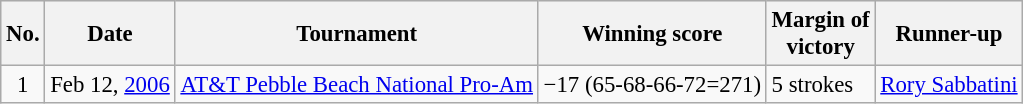<table class="wikitable" style="font-size:95%;">
<tr style="background:#eeeeee;">
<th>No.</th>
<th>Date</th>
<th>Tournament</th>
<th>Winning score</th>
<th>Margin of<br>victory</th>
<th>Runner-up</th>
</tr>
<tr>
<td align=center>1</td>
<td>Feb 12, <a href='#'>2006</a></td>
<td><a href='#'>AT&T Pebble Beach National Pro-Am</a></td>
<td>−17 (65-68-66-72=271)</td>
<td>5 strokes</td>
<td> <a href='#'>Rory Sabbatini</a></td>
</tr>
</table>
